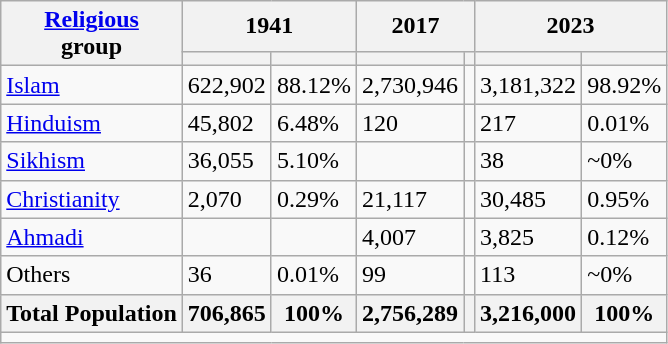<table class="wikitable sortable">
<tr>
<th rowspan="2"><a href='#'>Religious</a><br>group</th>
<th colspan="2">1941</th>
<th colspan="2">2017</th>
<th colspan="2">2023</th>
</tr>
<tr>
<th><a href='#'></a></th>
<th></th>
<th></th>
<th></th>
<th></th>
<th></th>
</tr>
<tr>
<td><a href='#'>Islam</a> </td>
<td>622,902</td>
<td>88.12%</td>
<td>2,730,946</td>
<td></td>
<td>3,181,322</td>
<td>98.92%</td>
</tr>
<tr>
<td><a href='#'>Hinduism</a> </td>
<td>45,802</td>
<td>6.48%</td>
<td>120</td>
<td></td>
<td>217</td>
<td>0.01%</td>
</tr>
<tr>
<td><a href='#'>Sikhism</a> </td>
<td>36,055</td>
<td>5.10%</td>
<td></td>
<td></td>
<td>38</td>
<td>~0%</td>
</tr>
<tr>
<td><a href='#'>Christianity</a> </td>
<td>2,070</td>
<td>0.29%</td>
<td>21,117</td>
<td></td>
<td>30,485</td>
<td>0.95%</td>
</tr>
<tr>
<td><a href='#'>Ahmadi</a></td>
<td></td>
<td></td>
<td>4,007</td>
<td></td>
<td>3,825</td>
<td>0.12%</td>
</tr>
<tr>
<td>Others</td>
<td>36</td>
<td>0.01%</td>
<td>99</td>
<td></td>
<td>113</td>
<td>~0%</td>
</tr>
<tr>
<th>Total Population</th>
<th>706,865</th>
<th>100%</th>
<th>2,756,289</th>
<th></th>
<th>3,216,000</th>
<th>100%</th>
</tr>
<tr class="sortbottom">
<td colspan="7"></td>
</tr>
</table>
